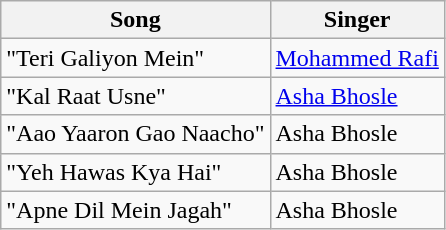<table class="wikitable">
<tr>
<th>Song</th>
<th>Singer</th>
</tr>
<tr>
<td>"Teri Galiyon Mein"</td>
<td><a href='#'>Mohammed Rafi</a></td>
</tr>
<tr>
<td>"Kal Raat Usne"</td>
<td><a href='#'>Asha Bhosle</a></td>
</tr>
<tr>
<td>"Aao Yaaron Gao Naacho"</td>
<td>Asha Bhosle</td>
</tr>
<tr>
<td>"Yeh Hawas Kya Hai"</td>
<td>Asha Bhosle</td>
</tr>
<tr>
<td>"Apne Dil Mein Jagah"</td>
<td>Asha Bhosle</td>
</tr>
</table>
